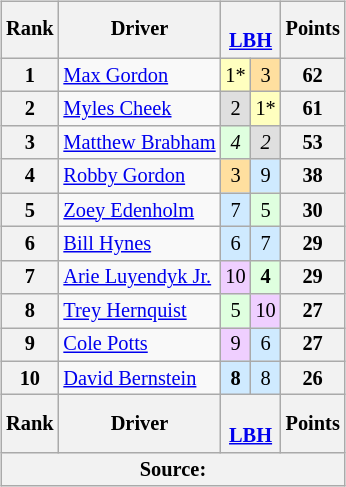<table>
<tr>
<td valign="top"><br><table class="wikitable" style="font-size: 85%; text-align: center">
<tr>
<th>Rank</th>
<th>Driver</th>
<th colspan=2><br><a href='#'>LBH</a></th>
<th>Points</th>
</tr>
<tr>
<th>1</th>
<td align="left"> <a href='#'>Max Gordon</a></td>
<td style="background:#FFFFBF;">1*</td>
<td style="background:#FFDF9F;">3</td>
<th>62</th>
</tr>
<tr>
<th>2</th>
<td align="left"> <a href='#'>Myles Cheek</a></td>
<td style="background:#DFDFDF;">2</td>
<td style="background:#FFFFBF;">1*</td>
<th>61</th>
</tr>
<tr>
<th>3</th>
<td align="left"> <a href='#'>Matthew Brabham</a></td>
<td style="background:#DFFFDF;"><em>4</em></td>
<td style="background:#DFDFDF;"><em>2</em></td>
<th>53</th>
</tr>
<tr>
<th>4</th>
<td align="left"> <a href='#'>Robby Gordon</a></td>
<td style="background:#FFDF9F;">3</td>
<td style="background:#CFEAFF;">9</td>
<th>38</th>
</tr>
<tr>
<th>5</th>
<td align="left"> <a href='#'>Zoey Edenholm</a></td>
<td style="background:#CFEAFF;">7</td>
<td style="background:#DFFFDF;">5</td>
<th>30</th>
</tr>
<tr>
<th>6</th>
<td align="left"> <a href='#'>Bill Hynes</a></td>
<td style="background:#CFEAFF;">6</td>
<td style="background:#CFEAFF;">7</td>
<th>29</th>
</tr>
<tr>
<th>7</th>
<td align="left"> <a href='#'>Arie Luyendyk Jr.</a></td>
<td style="background:#EFCFFF;">10</td>
<td style="background:#DFFFDF;"><strong>4</strong></td>
<th>29</th>
</tr>
<tr>
<th>8</th>
<td align="left"> <a href='#'>Trey Hernquist</a></td>
<td style="background:#DFFFDF;">5</td>
<td style="background:#EFCFFF;">10</td>
<th>27</th>
</tr>
<tr>
<th>9</th>
<td align="left"> <a href='#'>Cole Potts</a></td>
<td style="background:#EFCFFF;">9</td>
<td style="background:#CFEAFF;">6</td>
<th>27</th>
</tr>
<tr>
<th>10</th>
<td align="left"> <a href='#'>David Bernstein</a></td>
<td style="background:#CFEAFF;"><strong>8</strong></td>
<td style="background:#CFEAFF;">8</td>
<th>26</th>
</tr>
<tr>
<th>Rank</th>
<th>Driver</th>
<th colspan=2><br><a href='#'>LBH</a></th>
<th>Points</th>
</tr>
<tr>
<th colspan=7>Source:</th>
</tr>
</table>
</td>
<td valign="top" style="font-size: 85%;"><br></td>
</tr>
</table>
